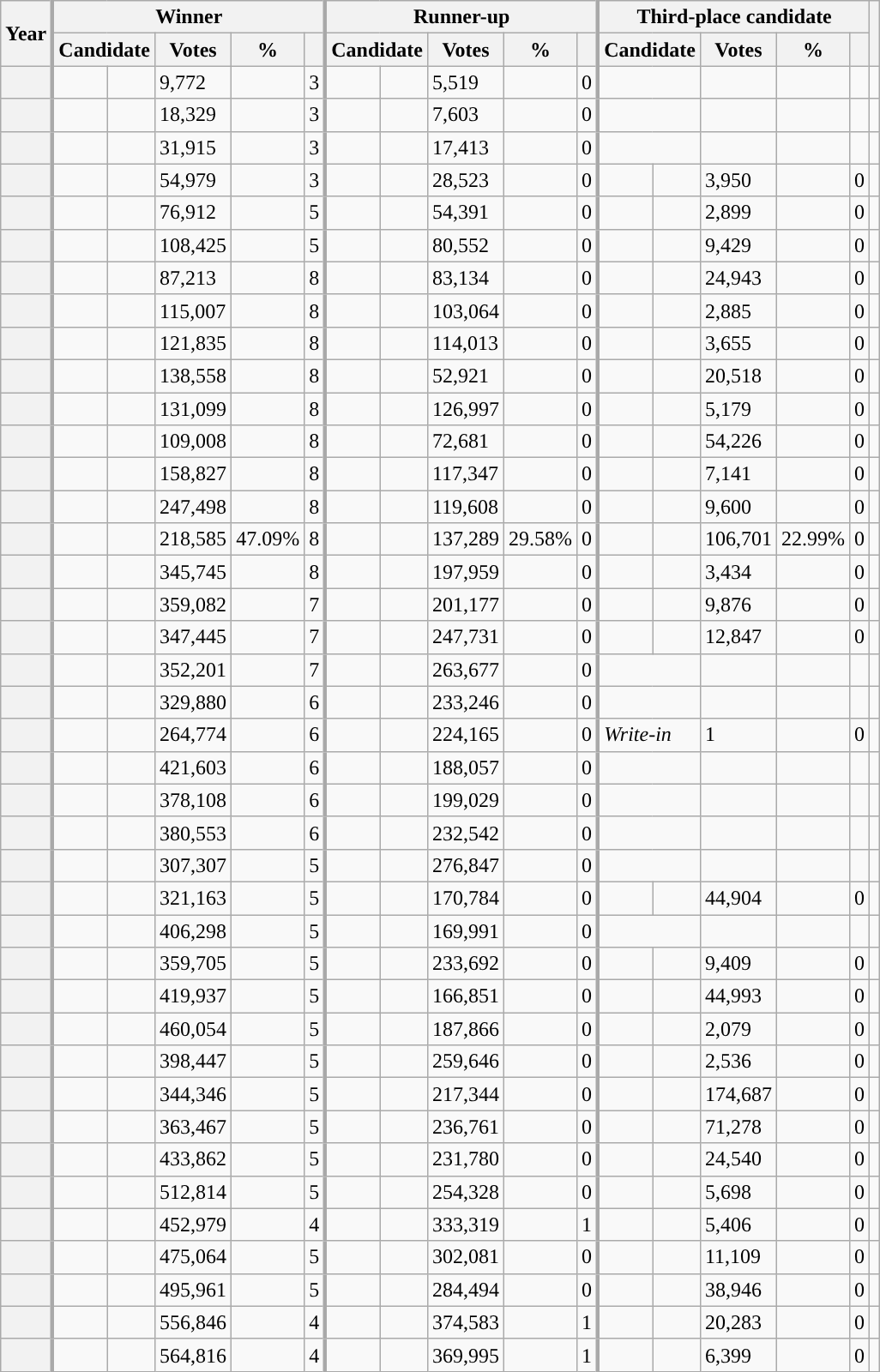<table class="wikitable sortable">
<tr>
<th scope=col rowspan="2">Year</th>
<th scope="colgroup" style="border-left:3px solid darkgray;" colspan="5">Winner</th>
<th scope="colgroup" style="border-left:3px solid darkgray;" colspan="5">Runner-up</th>
<th scope="colgroup" style="border-left:3px solid darkgray;" colspan="5">Third-place candidate</th>
<th scope="col" class="unsortable" rowspan="2"></th>
</tr>
<tr>
<th scope="col" style="border-left:3px solid darkgray;" colspan="2">Candidate</th>
<th scope="col" data-sort-type="number">Votes</th>
<th scope="col"  data-sort-type="number">%</th>
<th scope="col"  data-sort-type="number"></th>
<th scope="col" style="border-left:3px solid darkgray;" colspan="2">Candidate</th>
<th scope="col"  data-sort-type="number">Votes</th>
<th scope="col"  data-sort-type="number">%</th>
<th scope="col"  data-sort-type="number"></th>
<th scope="col"  scope="col" style="border-left:3px solid darkgray;" colspan="2">Candidate</th>
<th scope="col"  data-sort-type="number">Votes</th>
<th scope="col"  data-sort-type="number">%</th>
<th scope="col"  data-sort-type="number"></th>
</tr>
<tr>
<th scope="row"> </th>
<td style="border-left:3px solid darkgray; background-color:"></td>
<td><strong></strong> </td>
<td>9,772</td>
<td></td>
<td>3</td>
<td style="border-left:3px solid darkgray; background-color:"></td>
<td> </td>
<td>5,519</td>
<td></td>
<td>0</td>
<td colspan="2" style="border-left:3px solid darkgray;"></td>
<td></td>
<td></td>
<td></td>
<td></td>
</tr>
<tr>
<th scope="row"> </th>
<td style="border-left:3px solid darkgray; background-color:"></td>
<td><strong></strong> </td>
<td>18,329</td>
<td></td>
<td>3</td>
<td style="border-left:3px solid darkgray; background-color:"></td>
<td> </td>
<td>7,603</td>
<td></td>
<td>0</td>
<td colspan="2" style="border-left:3px solid darkgray;"></td>
<td></td>
<td></td>
<td></td>
<td></td>
</tr>
<tr>
<th scope="row"> </th>
<td style="border-left:3px solid darkgray; background-color:"></td>
<td><strong></strong> </td>
<td>31,915</td>
<td></td>
<td>3</td>
<td style="border-left:3px solid darkgray; background-color:"></td>
<td> </td>
<td>17,413</td>
<td></td>
<td>0</td>
<td colspan="2" style="border-left:3px solid darkgray;"></td>
<td></td>
<td></td>
<td></td>
<td></td>
</tr>
<tr>
<th scope="row"> </th>
<td style="border-left:3px solid darkgray; background-color:"></td>
<td><strong></strong> </td>
<td>54,979</td>
<td></td>
<td>3</td>
<td style="border-left:3px solid darkgray; background-color:"></td>
<td> </td>
<td>28,523</td>
<td></td>
<td>0</td>
<td style="border-left:3px solid darkgray; background-color:"></td>
<td> </td>
<td>3,950</td>
<td></td>
<td>0</td>
<td></td>
</tr>
<tr>
<th scope="row"> </th>
<td style="border-left:3px solid darkgray; background-color:"></td>
<td><strong></strong> </td>
<td>76,912</td>
<td></td>
<td>5</td>
<td style="border-left:3px solid darkgray; background-color:"></td>
<td> </td>
<td>54,391</td>
<td></td>
<td>0</td>
<td style="border-left:3px solid darkgray; background-color:"></td>
<td> </td>
<td>2,899</td>
<td></td>
<td>0</td>
<td></td>
</tr>
<tr>
<th scope="row"> </th>
<td style="border-left:3px solid darkgray; background-color:"></td>
<td><strong></strong> </td>
<td>108,425</td>
<td></td>
<td>5</td>
<td style="border-left:3px solid darkgray; background-color:"></td>
<td> </td>
<td>80,552</td>
<td></td>
<td>0</td>
<td style="border-left:3px solid darkgray; background-color:"></td>
<td> </td>
<td>9,429</td>
<td></td>
<td>0</td>
<td></td>
</tr>
<tr>
<th scope="row"> </th>
<td style="border-left:3px solid darkgray; background-color:"></td>
<td><strong></strong> </td>
<td>87,213</td>
<td></td>
<td>8</td>
<td style="border-left:3px solid darkgray; background-color:"></td>
<td> </td>
<td>83,134</td>
<td></td>
<td>0</td>
<td style="border-left:3px solid darkgray; background-color:"></td>
<td> </td>
<td>24,943</td>
<td></td>
<td>0</td>
<td></td>
</tr>
<tr>
<th scope="row"> </th>
<td style="border-left:3px solid darkgray; background-color:"></td>
<td><strong></strong> </td>
<td>115,007</td>
<td></td>
<td>8</td>
<td style="border-left:3px solid darkgray; background-color:"></td>
<td> </td>
<td>103,064</td>
<td></td>
<td>0</td>
<td style="border-left:3px solid darkgray; background-color:"></td>
<td> </td>
<td>2,885</td>
<td></td>
<td>0</td>
<td></td>
</tr>
<tr>
<th scope="row"> </th>
<td style="border-left:3px solid darkgray; background-color:"></td>
<td><strong></strong> </td>
<td>121,835</td>
<td></td>
<td>8</td>
<td style="border-left:3px solid darkgray; background-color:"></td>
<td> </td>
<td>114,013</td>
<td></td>
<td>0</td>
<td style="border-left:3px solid darkgray; background-color:"></td>
<td> </td>
<td>3,655</td>
<td></td>
<td>0</td>
<td></td>
</tr>
<tr>
<th scope="row"> </th>
<td style="border-left:3px solid darkgray; background-color:"></td>
<td><strong></strong> </td>
<td>138,558</td>
<td></td>
<td>8</td>
<td style="border-left:3px solid darkgray; background-color:"></td>
<td> </td>
<td>52,921</td>
<td></td>
<td>0</td>
<td style="border-left:3px solid darkgray; background-color:"></td>
<td> </td>
<td>20,518</td>
<td></td>
<td>0</td>
<td></td>
</tr>
<tr>
<th scope="row"> </th>
<td style="border-left:3px solid darkgray; background-color:"></td>
<td><strong></strong> </td>
<td>131,099</td>
<td></td>
<td>8</td>
<td style="border-left:3px solid darkgray; background-color:"></td>
<td> </td>
<td>126,997</td>
<td></td>
<td>0</td>
<td style="border-left:3px solid darkgray; background-color:"></td>
<td> </td>
<td>5,179</td>
<td></td>
<td>0</td>
<td></td>
</tr>
<tr>
<th scope="row"> </th>
<td style="border-left:3px solid darkgray; background-color:"></td>
<td><strong></strong> </td>
<td>109,008</td>
<td></td>
<td>8</td>
<td style="border-left:3px solid darkgray; background-color:"></td>
<td> </td>
<td>72,681</td>
<td></td>
<td>0</td>
<td style="border-left:3px solid darkgray; background-color:"></td>
<td> </td>
<td>54,226</td>
<td></td>
<td>0</td>
<td></td>
</tr>
<tr>
<th scope="row"> </th>
<td style="border-left:3px solid darkgray; background-color:"></td>
<td><strong></strong> </td>
<td>158,827</td>
<td></td>
<td>8</td>
<td style="border-left:3px solid darkgray; background-color:"></td>
<td> </td>
<td>117,347</td>
<td></td>
<td>0</td>
<td style="border-left:3px solid darkgray; background-color:"></td>
<td> </td>
<td>7,141</td>
<td></td>
<td>0</td>
<td></td>
</tr>
<tr>
<th scope="row"> </th>
<td style="border-left:3px solid darkgray; background-color:"></td>
<td><strong></strong> </td>
<td>247,498</td>
<td></td>
<td>8</td>
<td style="border-left:3px solid darkgray; background-color:"></td>
<td> </td>
<td>119,608</td>
<td></td>
<td>0</td>
<td style="border-left:3px solid darkgray; background-color:"></td>
<td> </td>
<td>9,600</td>
<td></td>
<td>0</td>
<td></td>
</tr>
<tr>
<th scope="row"> </th>
<td style="border-left:3px solid darkgray; background-color:"></td>
<td><strong></strong> </td>
<td>218,585</td>
<td>47.09%</td>
<td>8</td>
<td style="border-left:3px solid darkgray; background-color:"></td>
<td> </td>
<td>137,289</td>
<td>29.58%</td>
<td>0</td>
<td style="border-left:3px solid darkgray; background-color:"></td>
<td> </td>
<td>106,701</td>
<td>22.99%</td>
<td>0</td>
<td></td>
</tr>
<tr>
<th scope="row"> </th>
<td style="border-left:3px solid darkgray; background-color:"></td>
<td><strong></strong> </td>
<td>345,745</td>
<td></td>
<td>8</td>
<td style="border-left:3px solid darkgray; background-color:"></td>
<td> </td>
<td>197,959</td>
<td></td>
<td>0</td>
<td style="border-left:3px solid darkgray; background-color:"></td>
<td> </td>
<td>3,434</td>
<td></td>
<td>0</td>
<td></td>
</tr>
<tr>
<th scope="row"> </th>
<td style="border-left:3px solid darkgray; background-color:"></td>
<td><strong></strong> </td>
<td>359,082</td>
<td></td>
<td>7</td>
<td style="border-left:3px solid darkgray; background-color:"></td>
<td> </td>
<td>201,177</td>
<td></td>
<td>0</td>
<td style="border-left:3px solid darkgray; background-color:"></td>
<td> </td>
<td>9,876</td>
<td></td>
<td>0</td>
<td></td>
</tr>
<tr>
<th scope="row"> </th>
<td style="border-left:3px solid darkgray; background-color:"></td>
<td><strong></strong> </td>
<td>347,445</td>
<td></td>
<td>7</td>
<td style="border-left:3px solid darkgray; background-color:"></td>
<td> </td>
<td>247,731</td>
<td></td>
<td>0</td>
<td style="border-left:3px solid darkgray; background-color:"></td>
<td> </td>
<td>12,847</td>
<td></td>
<td>0</td>
<td></td>
</tr>
<tr>
<th scope="row"> </th>
<td style="border-left:3px solid darkgray; background-color:"></td>
<td><strong></strong> </td>
<td>352,201</td>
<td></td>
<td>7</td>
<td style="border-left:3px solid darkgray; background-color:"></td>
<td> </td>
<td>263,677</td>
<td></td>
<td>0</td>
<td colspan="2" style="border-left:3px solid darkgray;"></td>
<td></td>
<td></td>
<td></td>
<td></td>
</tr>
<tr>
<th scope="row"> </th>
<td style="border-left:3px solid darkgray; background-color:"></td>
<td><strong></strong> </td>
<td>329,880</td>
<td></td>
<td>6</td>
<td style="border-left:3px solid darkgray; background-color:"></td>
<td> </td>
<td>233,246</td>
<td></td>
<td>0</td>
<td colspan="2" style="border-left:3px solid darkgray;"></td>
<td></td>
<td></td>
<td></td>
<td></td>
</tr>
<tr>
<th scope="row"> </th>
<td style="border-left:3px solid darkgray; background-color:"></td>
<td><strong></strong> </td>
<td>264,774</td>
<td></td>
<td>6</td>
<td style="border-left:3px solid darkgray; background-color:"></td>
<td> </td>
<td>224,165</td>
<td></td>
<td>0</td>
<td colspan="2" style="border-left:3px solid darkgray;"><em>Write-in</em></td>
<td>1</td>
<td></td>
<td>0</td>
<td></td>
</tr>
<tr>
<th scope="row"> </th>
<td style="border-left:3px solid darkgray; background-color:"></td>
<td><strong></strong> </td>
<td>421,603</td>
<td></td>
<td>6</td>
<td style="border-left:3px solid darkgray; background-color:"></td>
<td> </td>
<td>188,057</td>
<td></td>
<td>0</td>
<td colspan="2" style="border-left:3px solid darkgray;"></td>
<td></td>
<td></td>
<td></td>
<td></td>
</tr>
<tr>
<th scope="row"> </th>
<td style="border-left:3px solid darkgray; background-color:"></td>
<td><strong></strong> </td>
<td>378,108</td>
<td></td>
<td>6</td>
<td style="border-left:3px solid darkgray; background-color:"></td>
<td> </td>
<td>199,029</td>
<td></td>
<td>0</td>
<td colspan="2" style="border-left:3px solid darkgray;"></td>
<td></td>
<td></td>
<td></td>
<td></td>
</tr>
<tr>
<th scope="row"> </th>
<td style="border-left:3px solid darkgray; background-color:"></td>
<td><strong></strong> </td>
<td>380,553</td>
<td></td>
<td>6</td>
<td style="border-left:3px solid darkgray; background-color:"></td>
<td> </td>
<td>232,542</td>
<td></td>
<td>0</td>
<td colspan="2" style="border-left:3px solid darkgray;"></td>
<td></td>
<td></td>
<td></td>
<td></td>
</tr>
<tr>
<th scope="row"> </th>
<td style="border-left:3px solid darkgray; background-color:"></td>
<td><strong></strong> </td>
<td>307,307</td>
<td></td>
<td>5</td>
<td style="border-left:3px solid darkgray; background-color:"></td>
<td> </td>
<td>276,847</td>
<td></td>
<td>0</td>
<td colspan="2" style="border-left:3px solid darkgray;"></td>
<td></td>
<td></td>
<td></td>
<td></td>
</tr>
<tr>
<th scope="row"> </th>
<td style="border-left:3px solid darkgray; background-color:"></td>
<td><strong></strong> </td>
<td>321,163</td>
<td></td>
<td>5</td>
<td style="border-left:3px solid darkgray; background-color:"></td>
<td> </td>
<td>170,784</td>
<td></td>
<td>0</td>
<td style="border-left:3px solid darkgray; background-color:"></td>
<td> </td>
<td>44,904</td>
<td></td>
<td>0</td>
<td></td>
</tr>
<tr>
<th scope="row"> </th>
<td style="border-left:3px solid darkgray; background-color:"></td>
<td><strong></strong> </td>
<td>406,298</td>
<td></td>
<td>5</td>
<td style="border-left:3px solid darkgray; background-color:"></td>
<td> </td>
<td>169,991</td>
<td></td>
<td>0</td>
<td colspan="2" style="border-left:3px solid darkgray;"></td>
<td></td>
<td></td>
<td></td>
<td></td>
</tr>
<tr>
<th scope="row"> </th>
<td style="border-left:3px solid darkgray; background-color:"></td>
<td><strong></strong> </td>
<td>359,705</td>
<td></td>
<td>5</td>
<td style="border-left:3px solid darkgray; background-color:"></td>
<td> </td>
<td>233,692</td>
<td></td>
<td>0</td>
<td style="border-left:3px solid darkgray; background-color:"></td>
<td> </td>
<td>9,409</td>
<td></td>
<td>0</td>
<td></td>
</tr>
<tr>
<th scope="row"> </th>
<td style="border-left:3px solid darkgray; background-color:"></td>
<td><strong></strong> </td>
<td>419,937</td>
<td></td>
<td>5</td>
<td style="border-left:3px solid darkgray; background-color:"></td>
<td> </td>
<td>166,851</td>
<td></td>
<td>0</td>
<td style="border-left:3px solid darkgray; background-color:"></td>
<td> </td>
<td>44,993</td>
<td></td>
<td>0</td>
<td></td>
</tr>
<tr>
<th scope="row"> </th>
<td style="border-left:3px solid darkgray; background-color:"></td>
<td><strong></strong> </td>
<td>460,054</td>
<td></td>
<td>5</td>
<td style="border-left:3px solid darkgray; background-color:"></td>
<td> </td>
<td>187,866</td>
<td></td>
<td>0</td>
<td style="border-left:3px solid darkgray; background-color:"></td>
<td> </td>
<td>2,079</td>
<td></td>
<td>0</td>
<td></td>
</tr>
<tr>
<th scope="row"> </th>
<td style="border-left:3px solid darkgray; background-color:"></td>
<td><strong></strong> </td>
<td>398,447</td>
<td></td>
<td>5</td>
<td style="border-left:3px solid darkgray; background-color:"></td>
<td> </td>
<td>259,646</td>
<td></td>
<td>0</td>
<td style="border-left:3px solid darkgray; background-color:"></td>
<td> </td>
<td>2,536</td>
<td></td>
<td>0</td>
<td></td>
</tr>
<tr>
<th scope="row"> </th>
<td style="border-left:3px solid darkgray; background-color:"></td>
<td><strong></strong> </td>
<td>344,346</td>
<td></td>
<td>5</td>
<td style="border-left:3px solid darkgray; background-color:"></td>
<td> </td>
<td>217,344</td>
<td></td>
<td>0</td>
<td style="border-left:3px solid darkgray; background-color:"></td>
<td> </td>
<td>174,687</td>
<td></td>
<td>0</td>
<td></td>
</tr>
<tr>
<th scope="row"> </th>
<td style="border-left:3px solid darkgray; background-color:"></td>
<td><strong></strong> </td>
<td>363,467</td>
<td></td>
<td>5</td>
<td style="border-left:3px solid darkgray; background-color:"></td>
<td> </td>
<td>236,761</td>
<td></td>
<td>0</td>
<td style="border-left:3px solid darkgray; background-color:"></td>
<td> </td>
<td>71,278</td>
<td></td>
<td>0</td>
<td></td>
</tr>
<tr>
<th scope="row"> </th>
<td style="border-left:3px solid darkgray; background-color:"></td>
<td><strong></strong> </td>
<td>433,862</td>
<td></td>
<td>5</td>
<td style="border-left:3px solid darkgray; background-color:"></td>
<td> </td>
<td>231,780</td>
<td></td>
<td>0</td>
<td style="border-left:3px solid darkgray; background-color:"></td>
<td> </td>
<td>24,540</td>
<td></td>
<td>0</td>
<td></td>
</tr>
<tr>
<th scope="row"> </th>
<td style="border-left:3px solid darkgray; background-color:"></td>
<td><strong></strong> </td>
<td>512,814</td>
<td></td>
<td>5</td>
<td style="border-left:3px solid darkgray; background-color:"></td>
<td> </td>
<td>254,328</td>
<td></td>
<td>0</td>
<td style="border-left:3px solid darkgray; background-color:"></td>
<td> </td>
<td>5,698</td>
<td></td>
<td>0</td>
<td></td>
</tr>
<tr>
<th scope="row"> </th>
<td style="border-left:3px solid darkgray; background-color:"></td>
<td><strong></strong> </td>
<td>452,979</td>
<td></td>
<td>4</td>
<td style="border-left:3px solid darkgray; background-color:"></td>
<td> </td>
<td>333,319</td>
<td></td>
<td>1</td>
<td style="border-left:3px solid darkgray; background-color:"></td>
<td> </td>
<td>5,406</td>
<td></td>
<td>0</td>
<td></td>
</tr>
<tr>
<th scope="row"> </th>
<td style="border-left:3px solid darkgray; background-color:"></td>
<td><strong></strong> </td>
<td>475,064</td>
<td></td>
<td>5</td>
<td style="border-left:3px solid darkgray; background-color:"></td>
<td> </td>
<td>302,081</td>
<td></td>
<td>0</td>
<td style="border-left:3px solid darkgray; background-color:"></td>
<td> </td>
<td>11,109</td>
<td></td>
<td>0</td>
<td></td>
</tr>
<tr>
<th scope="row"> </th>
<td style="border-left:3px solid darkgray; background-color:"></td>
<td><strong></strong> </td>
<td>495,961</td>
<td></td>
<td>5</td>
<td style="border-left:3px solid darkgray; background-color:"></td>
<td> </td>
<td>284,494</td>
<td></td>
<td>0</td>
<td style="border-left:3px solid darkgray; background-color:"></td>
<td> </td>
<td>38,946</td>
<td></td>
<td>0</td>
<td></td>
</tr>
<tr>
<th scope="row"> </th>
<td style="border-left:3px solid darkgray; background-color:"></td>
<td><strong></strong> </td>
<td>556,846</td>
<td></td>
<td>4</td>
<td style="border-left:3px solid darkgray; background-color:"></td>
<td> </td>
<td>374,583</td>
<td></td>
<td>1</td>
<td style="border-left:3px solid darkgray; background-color:"></td>
<td> </td>
<td>20,283</td>
<td></td>
<td>0</td>
<td></td>
</tr>
<tr>
<th scope="row"> </th>
<td style="border-left:3px solid darkgray; background-color:"></td>
<td><strong></strong> </td>
<td>564,816</td>
<td></td>
<td>4</td>
<td style="border-left:3px solid darkgray; background-color:"></td>
<td> </td>
<td>369,995</td>
<td></td>
<td>1</td>
<td style="border-left:3px solid darkgray; background-color:"></td>
<td> </td>
<td>6,399</td>
<td></td>
<td>0</td>
<td></td>
</tr>
</table>
